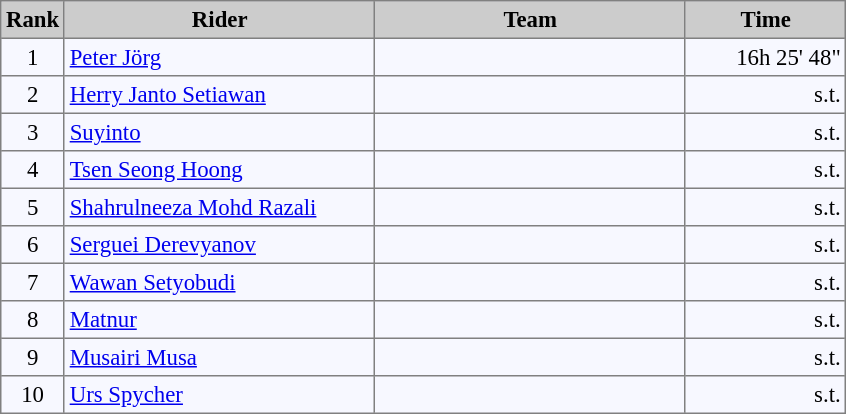<table bgcolor="#f7f8ff" cellpadding="3" cellspacing="0" border="1" style="font-size: 95%; border: gray solid 1px; border-collapse: collapse;">
<tr bgcolor="#CCCCCC">
<td align="center" width="20"><strong>Rank</strong></td>
<td align="center" width="200"><strong>Rider</strong></td>
<td align="center" width="200"><strong>Team</strong></td>
<td align="center" width="100"><strong>Time</strong></td>
</tr>
<tr valign=top>
<td align=center>1</td>
<td> <a href='#'>Peter Jörg</a></td>
<td></td>
<td align=right>16h 25' 48"</td>
</tr>
<tr valign=top>
<td align=center>2</td>
<td> <a href='#'>Herry Janto Setiawan</a></td>
<td></td>
<td align=right>s.t.</td>
</tr>
<tr valign=top>
<td align=center>3</td>
<td> <a href='#'>Suyinto</a></td>
<td></td>
<td align=right>s.t.</td>
</tr>
<tr valign=top>
<td align=center>4</td>
<td> <a href='#'>Tsen Seong Hoong</a></td>
<td></td>
<td align=right>s.t.</td>
</tr>
<tr valign=top>
<td align=center>5</td>
<td> <a href='#'>Shahrulneeza Mohd Razali</a></td>
<td></td>
<td align=right>s.t.</td>
</tr>
<tr valign=top>
<td align=center>6</td>
<td> <a href='#'>Serguei Derevyanov</a></td>
<td></td>
<td align=right>s.t.</td>
</tr>
<tr valign=top>
<td align=center>7</td>
<td> <a href='#'>Wawan Setyobudi</a></td>
<td></td>
<td align=right>s.t.</td>
</tr>
<tr valign=top>
<td align=center>8</td>
<td> <a href='#'>Matnur</a></td>
<td></td>
<td align=right>s.t.</td>
</tr>
<tr valign=top>
<td align=center>9</td>
<td> <a href='#'>Musairi Musa</a></td>
<td></td>
<td align=right>s.t.</td>
</tr>
<tr valign=top>
<td align=center>10</td>
<td> <a href='#'>Urs Spycher</a></td>
<td></td>
<td align=right>s.t.</td>
</tr>
</table>
